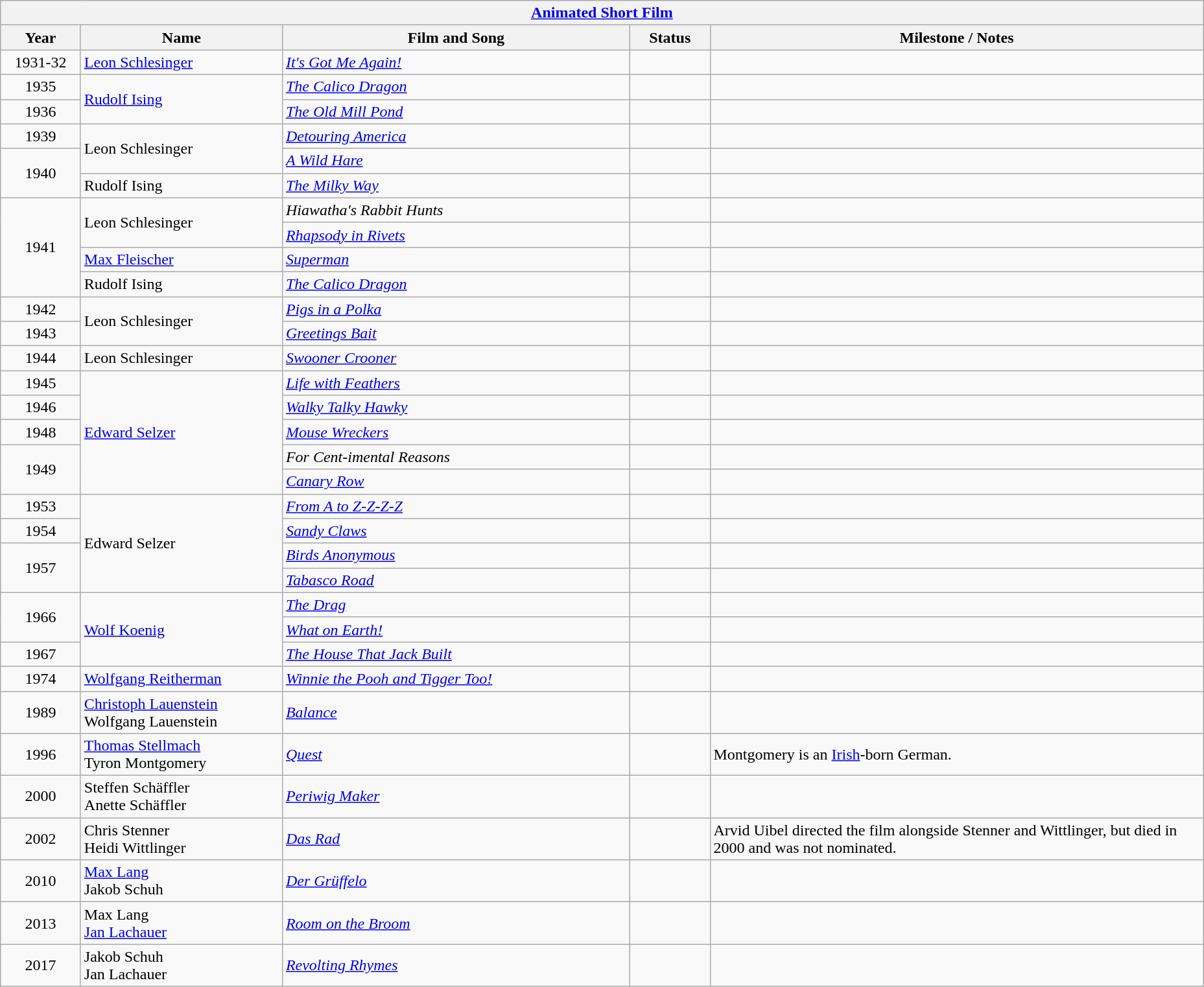<table class="wikitable" style="text-align: left">
<tr>
<th colspan=6 style="text-align:center;"><a href='#'>Animated Short Film</a></th>
</tr>
<tr>
<th style="width:075px;">Year</th>
<th style="width:200px;">Name</th>
<th style="width:350px;">Film and Song</th>
<th style="width:075px;">Status</th>
<th style="width:500px;">Milestone / Notes</th>
</tr>
<tr>
<td style="text-align: center">1931-32</td>
<td><a href='#'>Leon Schlesinger</a></td>
<td><em><a href='#'>It's Got Me Again!</a></em></td>
<td></td>
<td></td>
</tr>
<tr>
<td style="text-align: center">1935</td>
<td rowspan=2><a href='#'>Rudolf Ising</a></td>
<td><em><a href='#'>The Calico Dragon</a></em></td>
<td></td>
<td></td>
</tr>
<tr>
<td style="text-align: center">1936</td>
<td><em><a href='#'>The Old Mill Pond</a></em></td>
<td></td>
<td></td>
</tr>
<tr>
<td style="text-align: center">1939</td>
<td rowspan=2>Leon Schlesinger</td>
<td><em><a href='#'>Detouring America</a></em></td>
<td></td>
<td></td>
</tr>
<tr>
<td style="text-align: center" rowspan=2>1940</td>
<td><em><a href='#'>A Wild Hare</a></em></td>
<td></td>
<td></td>
</tr>
<tr>
<td>Rudolf Ising</td>
<td><em><a href='#'>The Milky Way</a></em></td>
<td></td>
<td></td>
</tr>
<tr>
<td style="text-align: center" rowspan=4>1941</td>
<td rowspan=2>Leon Schlesinger</td>
<td><em>Hiawatha's Rabbit Hunts</em></td>
<td></td>
<td></td>
</tr>
<tr>
<td><em><a href='#'>Rhapsody in Rivets</a></em></td>
<td></td>
<td></td>
</tr>
<tr>
<td><a href='#'>Max Fleischer</a></td>
<td><em><a href='#'>Superman</a></em></td>
<td></td>
<td></td>
</tr>
<tr>
<td>Rudolf Ising</td>
<td><em><a href='#'>The Calico Dragon</a></em></td>
<td></td>
<td></td>
</tr>
<tr>
<td style="text-align: center">1942</td>
<td rowspan=2>Leon Schlesinger</td>
<td><em><a href='#'>Pigs in a Polka</a></em></td>
<td></td>
<td></td>
</tr>
<tr>
<td style="text-align: center">1943</td>
<td><em><a href='#'>Greetings Bait</a></em></td>
<td></td>
<td></td>
</tr>
<tr>
<td style="text-align: center">1944</td>
<td>Leon Schlesinger</td>
<td><em><a href='#'>Swooner Crooner</a></em></td>
<td></td>
<td></td>
</tr>
<tr>
<td style="text-align: center">1945</td>
<td rowspan=5><a href='#'>Edward Selzer</a></td>
<td><em><a href='#'>Life with Feathers</a></em></td>
<td></td>
<td></td>
</tr>
<tr>
<td style="text-align: center">1946</td>
<td><em><a href='#'>Walky Talky Hawky</a></em></td>
<td></td>
<td></td>
</tr>
<tr>
<td style="text-align: center">1948</td>
<td><em><a href='#'>Mouse Wreckers</a></em></td>
<td></td>
<td></td>
</tr>
<tr>
<td style="text-align: center" rowspan=2>1949</td>
<td><em>For Cent-imental Reasons</em></td>
<td></td>
<td></td>
</tr>
<tr>
<td><em><a href='#'>Canary Row</a></em></td>
<td></td>
<td></td>
</tr>
<tr>
<td style="text-align: center">1953</td>
<td rowspan=4>Edward Selzer</td>
<td><em><a href='#'>From A to Z-Z-Z-Z</a></em></td>
<td></td>
<td></td>
</tr>
<tr>
<td style="text-align: center">1954</td>
<td><em><a href='#'>Sandy Claws</a></em></td>
<td></td>
<td></td>
</tr>
<tr>
<td style="text-align: center" rowspan=2>1957</td>
<td><em><a href='#'>Birds Anonymous</a></em></td>
<td></td>
<td></td>
</tr>
<tr>
<td><em><a href='#'>Tabasco Road</a></em></td>
<td></td>
<td></td>
</tr>
<tr>
<td rowspan="2" style="text-align: center">1966</td>
<td rowspan=3><a href='#'>Wolf Koenig</a></td>
<td><em><a href='#'>The Drag</a></em></td>
<td></td>
<td></td>
</tr>
<tr>
<td><em><a href='#'>What on Earth!</a></em></td>
<td></td>
<td></td>
</tr>
<tr>
<td style="text-align: center">1967</td>
<td><em><a href='#'>The House That Jack Built</a></em></td>
<td></td>
<td></td>
</tr>
<tr>
<td style="text-align: center">1974</td>
<td><a href='#'>Wolfgang Reitherman</a></td>
<td><em><a href='#'>Winnie the Pooh and Tigger Too!</a></em></td>
<td></td>
<td></td>
</tr>
<tr>
<td style="text-align: center">1989</td>
<td><a href='#'>Christoph Lauenstein</a><br>Wolfgang Lauenstein</td>
<td><em><a href='#'>Balance</a></em></td>
<td></td>
<td></td>
</tr>
<tr>
<td style="text-align: center">1996</td>
<td><a href='#'>Thomas Stellmach</a><br>Tyron Montgomery</td>
<td><em><a href='#'>Quest</a></em></td>
<td></td>
<td>Montgomery is an <a href='#'>Irish</a>-born German.</td>
</tr>
<tr>
<td style="text-align: center">2000</td>
<td>Steffen Schäffler<br>Anette Schäffler</td>
<td><em><a href='#'>Periwig Maker</a></em></td>
<td></td>
<td></td>
</tr>
<tr>
<td style="text-align: center">2002</td>
<td>Chris Stenner<br>Heidi Wittlinger</td>
<td><em><a href='#'>Das Rad</a></em></td>
<td></td>
<td>Arvid Uibel directed the film alongside Stenner and Wittlinger, but died in 2000 and was not nominated.</td>
</tr>
<tr>
<td style="text-align: center">2010</td>
<td><a href='#'>Max Lang</a><br>Jakob Schuh</td>
<td><em><a href='#'>Der Grüffelo</a></em></td>
<td></td>
<td></td>
</tr>
<tr>
<td style="text-align: center">2013</td>
<td>Max Lang<br><a href='#'>Jan Lachauer</a></td>
<td><em><a href='#'>Room on the Broom</a></em></td>
<td></td>
<td></td>
</tr>
<tr>
<td style="text-align: center">2017</td>
<td>Jakob Schuh <br>Jan Lachauer</td>
<td><em><a href='#'>Revolting Rhymes</a></em></td>
<td></td>
<td></td>
</tr>
</table>
